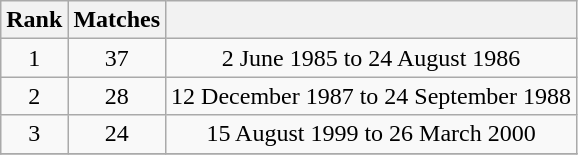<table class="wikitable sortable">
<tr>
<th>Rank</th>
<th>Matches</th>
<th></th>
</tr>
<tr align=center>
<td>1</td>
<td>37</td>
<td>2 June 1985 to 24 August 1986</td>
</tr>
<tr align=center>
<td>2</td>
<td>28</td>
<td>12 December 1987 to 24 September 1988</td>
</tr>
<tr align=center>
<td>3</td>
<td>24</td>
<td>15 August 1999 to 26 March 2000</td>
</tr>
<tr align=center>
</tr>
</table>
